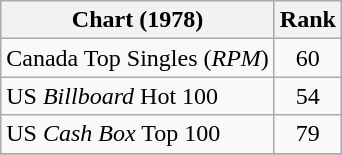<table class="wikitable sortable">
<tr>
<th>Chart (1978)</th>
<th style="text-align:center;">Rank</th>
</tr>
<tr>
<td>Canada Top Singles (<em>RPM</em>)</td>
<td style="text-align:center;">60</td>
</tr>
<tr>
<td>US <em>Billboard</em> Hot 100</td>
<td style="text-align:center;">54</td>
</tr>
<tr>
<td>US <em>Cash Box</em> Top 100</td>
<td style="text-align:center;">79</td>
</tr>
<tr>
</tr>
</table>
